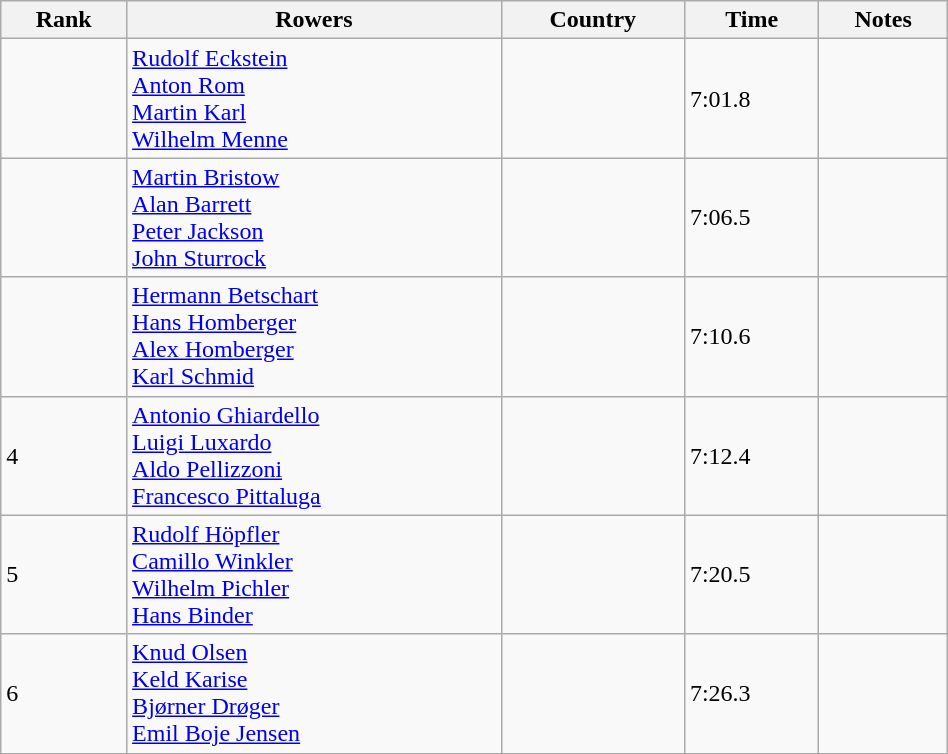<table class="wikitable" width=50%>
<tr>
<th>Rank</th>
<th>Rowers</th>
<th>Country</th>
<th>Time</th>
<th>Notes</th>
</tr>
<tr>
<td></td>
<td><a href='#'>Rudolf Eckstein</a><br><a href='#'>Anton Rom</a><br><a href='#'>Martin Karl</a><br><a href='#'>Wilhelm Menne</a></td>
<td></td>
<td>7:01.8</td>
<td></td>
</tr>
<tr>
<td></td>
<td><a href='#'>Martin Bristow</a><br><a href='#'>Alan Barrett</a><br><a href='#'>Peter Jackson</a><br><a href='#'>John Sturrock</a></td>
<td></td>
<td>7:06.5</td>
<td></td>
</tr>
<tr>
<td></td>
<td><a href='#'>Hermann Betschart</a><br><a href='#'>Hans Homberger</a><br><a href='#'>Alex Homberger</a><br><a href='#'>Karl Schmid</a></td>
<td></td>
<td>7:10.6</td>
<td></td>
</tr>
<tr>
<td>4</td>
<td><a href='#'>Antonio Ghiardello</a><br><a href='#'>Luigi Luxardo</a><br><a href='#'>Aldo Pellizzoni</a><br><a href='#'>Francesco Pittaluga</a></td>
<td></td>
<td>7:12.4</td>
<td></td>
</tr>
<tr>
<td>5</td>
<td><a href='#'>Rudolf Höpfler</a><br><a href='#'>Camillo Winkler</a><br><a href='#'>Wilhelm Pichler</a><br><a href='#'>Hans Binder</a></td>
<td></td>
<td>7:20.5</td>
<td></td>
</tr>
<tr>
<td>6</td>
<td><a href='#'>Knud Olsen</a><br><a href='#'>Keld Karise</a><br><a href='#'>Bjørner Drøger</a><br><a href='#'>Emil Boje Jensen</a></td>
<td></td>
<td>7:26.3</td>
<td></td>
</tr>
</table>
